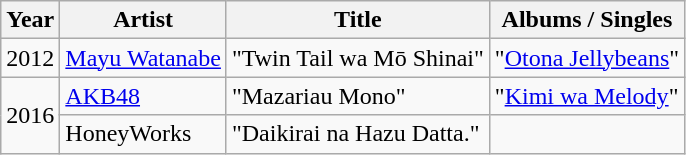<table class="wikitable sortable">
<tr>
<th>Year</th>
<th>Artist</th>
<th>Title</th>
<th>Albums / Singles</th>
</tr>
<tr>
<td>2012</td>
<td><a href='#'>Mayu Watanabe</a></td>
<td>"Twin Tail wa Mō Shinai"</td>
<td>"<a href='#'>Otona Jellybeans</a>"</td>
</tr>
<tr>
<td rowspan="2">2016</td>
<td><a href='#'>AKB48</a></td>
<td>"Mazariau Mono"</td>
<td>"<a href='#'>Kimi wa Melody</a>"</td>
</tr>
<tr>
<td>HoneyWorks</td>
<td>"Daikirai na Hazu Datta."</td>
<td></td>
</tr>
</table>
